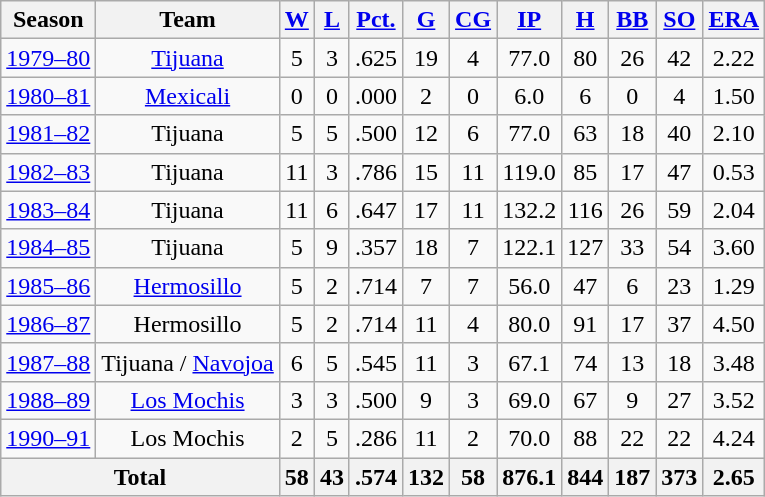<table class="wikitable sortable" style="text-align:center">
<tr>
<th>Season</th>
<th>Team</th>
<th><a href='#'>W</a></th>
<th><a href='#'>L</a></th>
<th><a href='#'>Pct.</a></th>
<th><a href='#'>G</a></th>
<th><a href='#'>CG</a></th>
<th><a href='#'>IP</a></th>
<th><a href='#'>H</a></th>
<th><a href='#'>BB</a></th>
<th><a href='#'>SO</a></th>
<th><a href='#'>ERA</a></th>
</tr>
<tr>
<td><a href='#'>1979–80</a></td>
<td><a href='#'>Tijuana</a></td>
<td>5</td>
<td>3</td>
<td>.625</td>
<td>19</td>
<td>4</td>
<td>77.0</td>
<td>80</td>
<td>26</td>
<td>42</td>
<td>2.22</td>
</tr>
<tr>
<td><a href='#'>1980–81</a></td>
<td><a href='#'>Mexicali</a></td>
<td>0</td>
<td>0</td>
<td>.000</td>
<td>2</td>
<td>0</td>
<td>6.0</td>
<td>6</td>
<td>0</td>
<td>4</td>
<td>1.50</td>
</tr>
<tr>
<td><a href='#'>1981–82</a></td>
<td>Tijuana</td>
<td>5</td>
<td>5</td>
<td>.500</td>
<td>12</td>
<td>6</td>
<td>77.0</td>
<td>63</td>
<td>18</td>
<td>40</td>
<td>2.10</td>
</tr>
<tr>
<td><a href='#'>1982–83</a></td>
<td>Tijuana</td>
<td>11</td>
<td>3</td>
<td>.786</td>
<td>15</td>
<td>11</td>
<td>119.0</td>
<td>85</td>
<td>17</td>
<td>47</td>
<td>0.53</td>
</tr>
<tr>
<td><a href='#'>1983–84</a></td>
<td>Tijuana</td>
<td>11</td>
<td>6</td>
<td>.647</td>
<td>17</td>
<td>11</td>
<td>132.2</td>
<td>116</td>
<td>26</td>
<td>59</td>
<td>2.04</td>
</tr>
<tr>
<td><a href='#'>1984–85</a></td>
<td>Tijuana</td>
<td>5</td>
<td>9</td>
<td>.357</td>
<td>18</td>
<td>7</td>
<td>122.1</td>
<td>127</td>
<td>33</td>
<td>54</td>
<td>3.60</td>
</tr>
<tr>
<td><a href='#'>1985–86</a></td>
<td><a href='#'>Hermosillo</a></td>
<td>5</td>
<td>2</td>
<td>.714</td>
<td>7</td>
<td>7</td>
<td>56.0</td>
<td>47</td>
<td>6</td>
<td>23</td>
<td>1.29</td>
</tr>
<tr>
<td><a href='#'>1986–87</a></td>
<td>Hermosillo</td>
<td>5</td>
<td>2</td>
<td>.714</td>
<td>11</td>
<td>4</td>
<td>80.0</td>
<td>91</td>
<td>17</td>
<td>37</td>
<td>4.50</td>
</tr>
<tr>
<td><a href='#'>1987–88</a></td>
<td>Tijuana / <a href='#'>Navojoa</a></td>
<td>6</td>
<td>5</td>
<td>.545</td>
<td>11</td>
<td>3</td>
<td>67.1</td>
<td>74</td>
<td>13</td>
<td>18</td>
<td>3.48</td>
</tr>
<tr>
<td><a href='#'>1988–89</a></td>
<td><a href='#'>Los Mochis</a></td>
<td>3</td>
<td>3</td>
<td>.500</td>
<td>9</td>
<td>3</td>
<td>69.0</td>
<td>67</td>
<td>9</td>
<td>27</td>
<td>3.52</td>
</tr>
<tr>
<td><a href='#'>1990–91</a></td>
<td>Los Mochis</td>
<td>2</td>
<td>5</td>
<td>.286</td>
<td>11</td>
<td>2</td>
<td>70.0</td>
<td>88</td>
<td>22</td>
<td>22</td>
<td>4.24</td>
</tr>
<tr>
<th colspan=2>Total</th>
<th>58</th>
<th>43</th>
<th>.574</th>
<th>132</th>
<th>58</th>
<th>876.1</th>
<th>844</th>
<th>187</th>
<th>373</th>
<th>2.65</th>
</tr>
</table>
